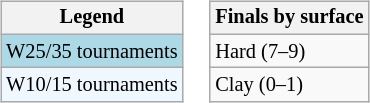<table>
<tr valign=top>
<td><br><table class=wikitable style=font-size:85%>
<tr>
<th>Legend</th>
</tr>
<tr style="background:lightblue;">
<td>W25/35 tournaments</td>
</tr>
<tr style="background:#f0f8ff;">
<td>W10/15 tournaments</td>
</tr>
</table>
</td>
<td><br><table class=wikitable style=font-size:85%>
<tr>
<th>Finals by surface</th>
</tr>
<tr>
<td>Hard (7–9)</td>
</tr>
<tr>
<td>Clay (0–1)</td>
</tr>
</table>
</td>
</tr>
</table>
